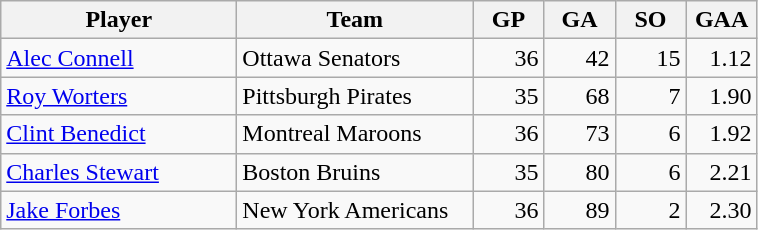<table class="wikitable">
<tr>
<th width="150">Player</th>
<th width="150">Team</th>
<th width="40">GP</th>
<th width="40">GA</th>
<th width="40">SO</th>
<th width="40">GAA</th>
</tr>
<tr align=right>
<td align=left><a href='#'>Alec Connell</a></td>
<td align=left>Ottawa Senators</td>
<td>36</td>
<td>42</td>
<td>15</td>
<td>1.12</td>
</tr>
<tr align=right>
<td align=left><a href='#'>Roy Worters</a></td>
<td align=left>Pittsburgh Pirates</td>
<td>35</td>
<td>68</td>
<td>7</td>
<td>1.90</td>
</tr>
<tr align=right>
<td align=left><a href='#'>Clint Benedict</a></td>
<td align=left>Montreal Maroons</td>
<td>36</td>
<td>73</td>
<td>6</td>
<td>1.92</td>
</tr>
<tr align=right>
<td align=left><a href='#'>Charles Stewart</a></td>
<td align=left>Boston Bruins</td>
<td>35</td>
<td>80</td>
<td>6</td>
<td>2.21</td>
</tr>
<tr align=right>
<td align=left><a href='#'>Jake Forbes</a></td>
<td align=left>New York Americans</td>
<td>36</td>
<td>89</td>
<td>2</td>
<td>2.30</td>
</tr>
</table>
